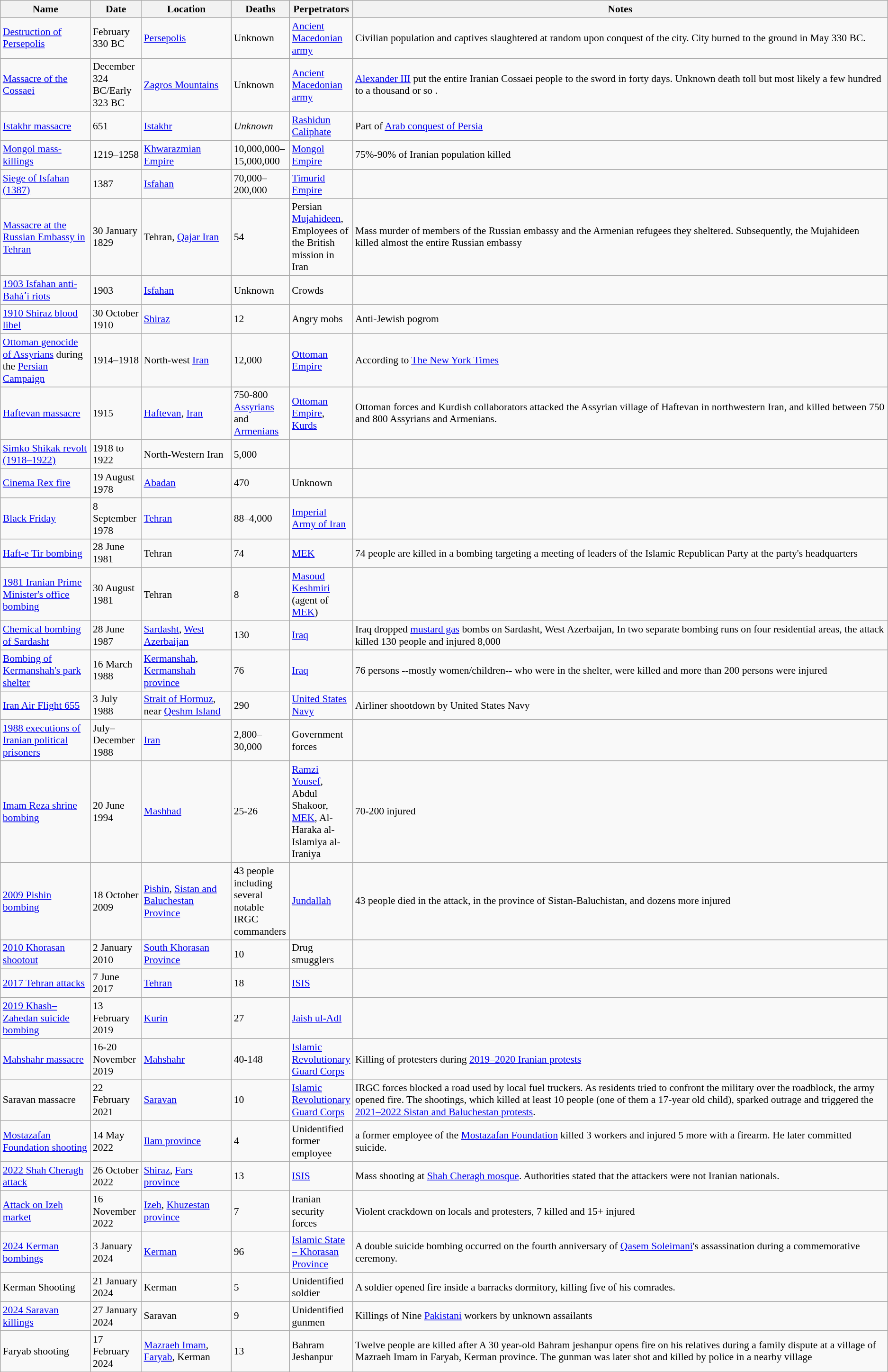<table class="sortable wikitable" style="font-size:90%;">
<tr>
<th style="width:120px;">Name</th>
<th style="width:65px;">Date</th>
<th style="width:120px;">Location</th>
<th ! data-sort-type="number" style="width:75px;">Deaths</th>
<th style="width:75px;">Perpetrators</th>
<th class="unsortable">Notes</th>
</tr>
<tr>
<td><a href='#'>Destruction of Persepolis</a></td>
<td>February 330 BC</td>
<td><a href='#'>Persepolis</a></td>
<td>Unknown</td>
<td><a href='#'>Ancient Macedonian army</a></td>
<td>Civilian population and captives slaughtered at random upon conquest of the city. City burned to the ground in May 330 BC.</td>
</tr>
<tr>
<td><a href='#'>Massacre of the Cossaei</a></td>
<td>December 324 BC/Early 323 BC</td>
<td><a href='#'>Zagros Mountains</a></td>
<td>Unknown</td>
<td><a href='#'>Ancient Macedonian army</a></td>
<td><a href='#'>Alexander III</a> put the entire Iranian Cossaei people to the sword in forty days. Unknown death toll but most likely a few hundred to a thousand or so .</td>
</tr>
<tr>
<td><a href='#'>Istakhr massacre</a></td>
<td>651</td>
<td><a href='#'>Istakhr</a></td>
<td><em>Unknown</em></td>
<td><a href='#'>Rashidun Caliphate</a></td>
<td>Part of <a href='#'>Arab conquest of Persia</a></td>
</tr>
<tr>
<td><a href='#'>Mongol mass-killings</a></td>
<td>1219–1258</td>
<td><a href='#'>Khwarazmian Empire</a></td>
<td>10,000,000–15,000,000</td>
<td><a href='#'>Mongol Empire</a></td>
<td>75%-90% of Iranian population killed</td>
</tr>
<tr>
<td><a href='#'>Siege of Isfahan (1387)</a></td>
<td>1387</td>
<td><a href='#'>Isfahan</a></td>
<td>70,000–200,000</td>
<td><a href='#'>Timurid Empire</a></td>
<td></td>
</tr>
<tr>
<td><a href='#'>Massacre at the Russian Embassy in Tehran</a></td>
<td>30 January 1829</td>
<td>Tehran, <a href='#'>Qajar Iran</a></td>
<td>54</td>
<td>Persian <a href='#'>Mujahideen</a>, Employees of the British mission in Iran</td>
<td>Mass murder of members of the Russian embassy and the Armenian refugees they sheltered. Subsequently, the Mujahideen killed almost the entire Russian embassy</td>
</tr>
<tr>
<td><a href='#'>1903 Isfahan anti-Baháʼí riots</a></td>
<td>1903</td>
<td><a href='#'>Isfahan</a></td>
<td>Unknown</td>
<td>Crowds</td>
<td></td>
</tr>
<tr>
<td><a href='#'>1910 Shiraz blood libel</a></td>
<td>30 October 1910</td>
<td><a href='#'>Shiraz</a></td>
<td>12</td>
<td>Angry mobs</td>
<td>Anti-Jewish pogrom</td>
</tr>
<tr>
<td><a href='#'>Ottoman genocide of  Assyrians</a> during the <a href='#'>Persian Campaign</a></td>
<td>1914–1918</td>
<td>North-west <a href='#'>Iran</a></td>
<td>12,000</td>
<td> <a href='#'>Ottoman Empire</a></td>
<td>According to <a href='#'>The New York Times</a></td>
</tr>
<tr>
<td><a href='#'>Haftevan massacre</a></td>
<td>1915</td>
<td><a href='#'>Haftevan</a>, <a href='#'>Iran</a></td>
<td>750-800 <a href='#'>Assyrians</a> and <a href='#'>Armenians</a></td>
<td><a href='#'>Ottoman Empire</a>, <a href='#'>Kurds</a></td>
<td>Ottoman forces and Kurdish collaborators attacked the Assyrian village of Haftevan in northwestern Iran, and killed between 750 and 800 Assyrians and Armenians.</td>
</tr>
<tr>
<td><a href='#'>Simko Shikak revolt (1918–1922)</a></td>
<td>1918 to 1922</td>
<td>North-Western Iran</td>
<td>5,000</td>
<td></td>
<td></td>
</tr>
<tr>
<td><a href='#'>Cinema Rex fire</a></td>
<td>19 August 1978</td>
<td><a href='#'>Abadan</a></td>
<td>470</td>
<td>Unknown</td>
<td></td>
</tr>
<tr>
<td><a href='#'>Black Friday</a></td>
<td>8 September 1978</td>
<td><a href='#'>Tehran</a></td>
<td>88–4,000</td>
<td> <a href='#'>Imperial Army of Iran</a></td>
<td></td>
</tr>
<tr>
<td><a href='#'>Haft-e Tir bombing</a></td>
<td>28 June 1981</td>
<td>Tehran</td>
<td>74</td>
<td> <a href='#'>MEK</a></td>
<td>74 people are killed in a bombing targeting a meeting of leaders of the Islamic Republican Party at the party's headquarters</td>
</tr>
<tr>
<td><a href='#'>1981 Iranian Prime Minister's office bombing</a></td>
<td>30 August 1981</td>
<td>Tehran</td>
<td>8</td>
<td> <a href='#'>Masoud Keshmiri</a> (agent of <a href='#'>MEK</a>)</td>
<td></td>
</tr>
<tr>
<td><a href='#'>Chemical bombing of Sardasht</a></td>
<td>28 June 1987</td>
<td><a href='#'>Sardasht</a>, <a href='#'>West Azerbaijan</a></td>
<td>130</td>
<td> <a href='#'>Iraq</a></td>
<td>Iraq dropped <a href='#'>mustard gas</a> bombs on Sardasht, West Azerbaijan, In two separate bombing runs on four residential areas, the attack killed 130 people and injured 8,000</td>
</tr>
<tr>
<td><a href='#'>Bombing of Kermanshah's park shelter</a></td>
<td>16 March 1988</td>
<td><a href='#'>Kermanshah</a>, <a href='#'>Kermanshah province</a></td>
<td>76</td>
<td> <a href='#'>Iraq</a></td>
<td>76 persons --mostly women/children-- who were in the shelter, were killed and more than 200 persons were injured</td>
</tr>
<tr>
<td><a href='#'>Iran Air Flight 655</a></td>
<td>3 July 1988</td>
<td><a href='#'>Strait of Hormuz</a>, near <a href='#'>Qeshm Island</a></td>
<td>290</td>
<td><a href='#'>United States Navy</a></td>
<td>Airliner shootdown by United States Navy</td>
</tr>
<tr>
<td><a href='#'>1988 executions of Iranian political prisoners</a></td>
<td>July–December 1988</td>
<td><a href='#'>Iran</a></td>
<td>2,800–30,000</td>
<td>Government forces</td>
<td></td>
</tr>
<tr>
<td><a href='#'>Imam Reza shrine bombing</a></td>
<td>20 June 1994</td>
<td><a href='#'>Mashhad</a></td>
<td>25-26</td>
<td><a href='#'>Ramzi Yousef</a>, Abdul Shakoor, <a href='#'>MEK</a>, Al-Haraka al-Islamiya al-Iraniya</td>
<td>70-200 injured</td>
</tr>
<tr>
<td><a href='#'>2009 Pishin bombing</a></td>
<td>18 October 2009</td>
<td><a href='#'>Pishin</a>, <a href='#'>Sistan and Baluchestan Province</a></td>
<td>43 people including several notable IRGC commanders</td>
<td><a href='#'>Jundallah</a></td>
<td>43 people died in the attack, in the province of Sistan-Baluchistan, and dozens more injured</td>
</tr>
<tr>
<td><a href='#'>2010 Khorasan shootout</a></td>
<td>2 January 2010</td>
<td><a href='#'>South Khorasan Province</a></td>
<td>10</td>
<td>Drug smugglers</td>
<td></td>
</tr>
<tr>
<td><a href='#'>2017 Tehran attacks</a></td>
<td>7 June 2017</td>
<td><a href='#'>Tehran</a></td>
<td>18</td>
<td> <a href='#'>ISIS</a></td>
<td></td>
</tr>
<tr>
<td><a href='#'>2019 Khash–Zahedan suicide bombing</a></td>
<td>13 February 2019</td>
<td><a href='#'>Kurin</a></td>
<td>27</td>
<td><a href='#'>Jaish ul-Adl</a></td>
<td></td>
</tr>
<tr>
<td><a href='#'>Mahshahr massacre</a></td>
<td>16-20 November 2019</td>
<td><a href='#'>Mahshahr</a></td>
<td>40-148</td>
<td><a href='#'>Islamic Revolutionary Guard Corps</a></td>
<td>Killing of protesters during <a href='#'>2019–2020 Iranian protests</a></td>
</tr>
<tr>
<td>Saravan massacre</td>
<td>22 February 2021</td>
<td><a href='#'>Saravan</a></td>
<td>10</td>
<td><a href='#'>Islamic Revolutionary Guard Corps</a></td>
<td>IRGC forces blocked a road used by local fuel truckers. As residents  tried to confront the military over the roadblock, the army opened fire. The shootings, which killed at least 10 people (one of them a 17-year old child), sparked outrage and triggered the <a href='#'>2021–2022 Sistan and Baluchestan protests</a>.</td>
</tr>
<tr>
<td><a href='#'>Mostazafan Foundation shooting</a></td>
<td>14 May 2022</td>
<td><a href='#'>Ilam province</a></td>
<td>4</td>
<td>Unidentified former employee</td>
<td>a former employee of the <a href='#'>Mostazafan Foundation</a> killed 3 workers and injured 5 more with a firearm. He later committed suicide.</td>
</tr>
<tr>
<td><a href='#'>2022 Shah Cheragh attack</a></td>
<td>26 October 2022</td>
<td><a href='#'>Shiraz</a>, <a href='#'>Fars province</a></td>
<td>13</td>
<td> <a href='#'>ISIS</a></td>
<td>Mass shooting at <a href='#'>Shah Cheragh mosque</a>. Authorities stated that the attackers were not Iranian nationals.</td>
</tr>
<tr>
<td><a href='#'>Attack on Izeh market</a></td>
<td>16 November 2022</td>
<td><a href='#'>Izeh</a>, <a href='#'>Khuzestan province</a></td>
<td>7</td>
<td>Iranian security forces</td>
<td>Violent crackdown on locals and protesters, 7 killed and 15+ injured</td>
</tr>
<tr>
<td><a href='#'>2024 Kerman bombings</a></td>
<td>3 January 2024</td>
<td><a href='#'>Kerman</a></td>
<td>96</td>
<td><a href='#'>Islamic State – Khorasan Province</a></td>
<td>A double suicide bombing occurred on the fourth anniversary of <a href='#'>Qasem Soleimani</a>'s assassination during a commemorative ceremony.</td>
</tr>
<tr>
<td>Kerman Shooting</td>
<td>21 January 2024</td>
<td>Kerman</td>
<td>5</td>
<td>Unidentified soldier</td>
<td>A soldier opened fire inside a barracks dormitory, killing five of his comrades.</td>
</tr>
<tr>
<td><a href='#'>2024 Saravan killings</a></td>
<td>27 January 2024</td>
<td>Saravan</td>
<td>9</td>
<td>Unidentified gunmen</td>
<td>Killings of Nine <a href='#'>Pakistani</a> workers by unknown assailants</td>
</tr>
<tr>
<td>Faryab shooting</td>
<td>17 February 2024</td>
<td><a href='#'>Mazraeh Imam</a>, <a href='#'>Faryab</a>, Kerman</td>
<td>13</td>
<td>Bahram Jeshanpur</td>
<td>Twelve people are killed after A 30 year-old Bahram jeshanpur opens fire on his relatives during a family dispute at a village of Mazraeh Imam in Faryab, Kerman province. The gunman was later shot and killed by police in a nearby village</td>
</tr>
</table>
